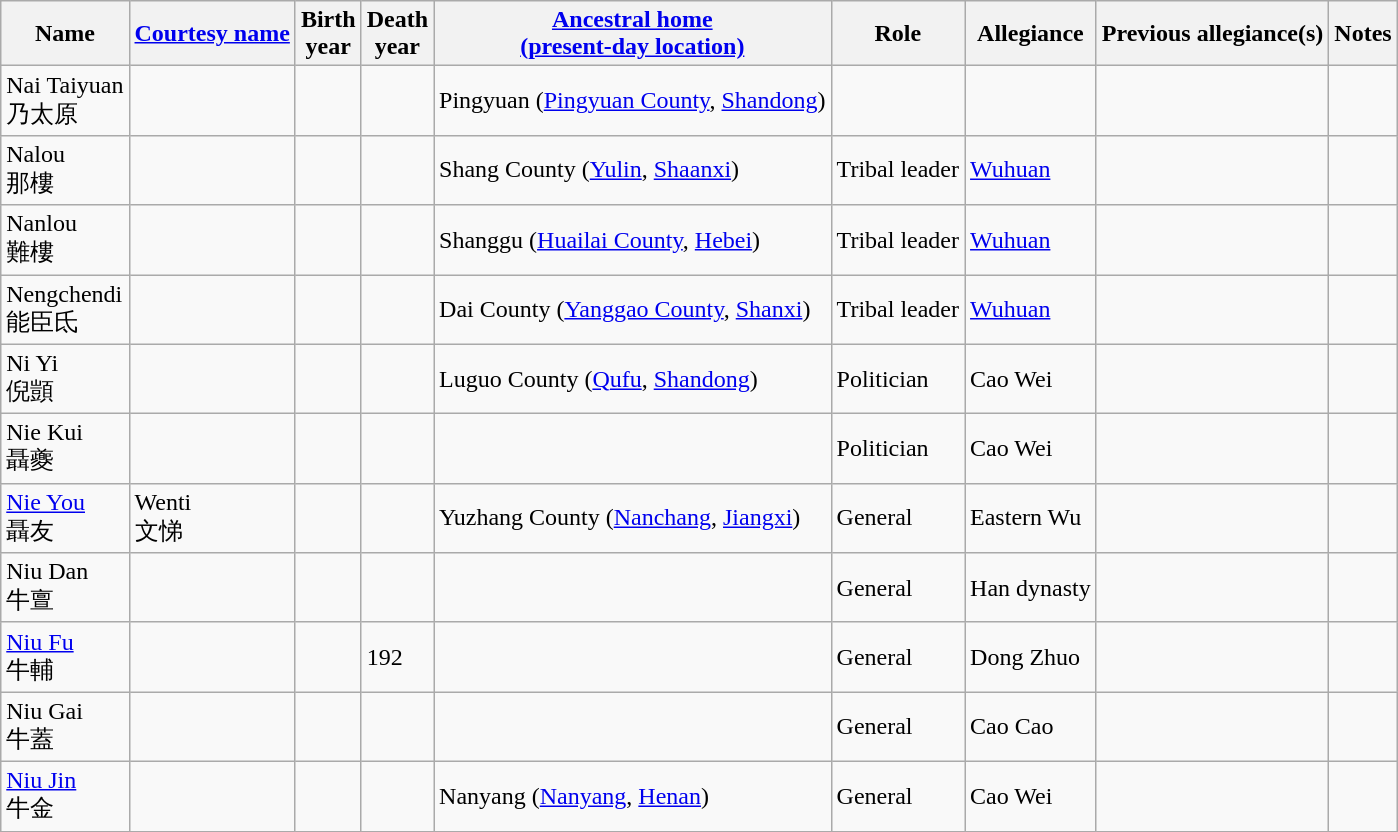<table class="wikitable sortable">
<tr>
<th>Name</th>
<th><a href='#'>Courtesy name</a></th>
<th>Birth<br>year</th>
<th>Death<br>year</th>
<th><a href='#'>Ancestral home<br>(present-day location)</a></th>
<th>Role</th>
<th>Allegiance</th>
<th>Previous allegiance(s)</th>
<th>Notes</th>
</tr>
<tr>
<td>Nai Taiyuan<br>乃太原</td>
<td></td>
<td></td>
<td></td>
<td>Pingyuan (<a href='#'>Pingyuan County</a>, <a href='#'>Shandong</a>)</td>
<td></td>
<td></td>
<td></td>
<td></td>
</tr>
<tr>
<td>Nalou<br>那樓</td>
<td></td>
<td></td>
<td></td>
<td>Shang County (<a href='#'>Yulin</a>, <a href='#'>Shaanxi</a>)</td>
<td>Tribal leader</td>
<td><a href='#'>Wuhuan</a></td>
<td></td>
<td></td>
</tr>
<tr>
<td>Nanlou<br>難樓</td>
<td></td>
<td></td>
<td></td>
<td>Shanggu (<a href='#'>Huailai County</a>, <a href='#'>Hebei</a>)</td>
<td>Tribal leader</td>
<td><a href='#'>Wuhuan</a></td>
<td></td>
<td></td>
</tr>
<tr>
<td>Nengchendi<br>能臣氐</td>
<td></td>
<td></td>
<td></td>
<td>Dai County (<a href='#'>Yanggao County</a>, <a href='#'>Shanxi</a>)</td>
<td>Tribal leader</td>
<td><a href='#'>Wuhuan</a></td>
<td></td>
<td></td>
</tr>
<tr>
<td>Ni Yi<br>倪顗</td>
<td></td>
<td></td>
<td></td>
<td>Luguo County (<a href='#'>Qufu</a>, <a href='#'>Shandong</a>)</td>
<td>Politician</td>
<td>Cao Wei</td>
<td></td>
<td></td>
</tr>
<tr>
<td>Nie Kui<br>聶夔</td>
<td></td>
<td></td>
<td></td>
<td></td>
<td>Politician</td>
<td>Cao Wei</td>
<td></td>
<td></td>
</tr>
<tr>
<td><a href='#'>Nie You</a><br>聶友</td>
<td>Wenti<br>文悌</td>
<td></td>
<td></td>
<td>Yuzhang County (<a href='#'>Nanchang</a>, <a href='#'>Jiangxi</a>)</td>
<td>General</td>
<td>Eastern Wu</td>
<td></td>
<td></td>
</tr>
<tr>
<td>Niu Dan<br>牛亶</td>
<td></td>
<td></td>
<td></td>
<td></td>
<td>General</td>
<td>Han dynasty</td>
<td></td>
<td></td>
</tr>
<tr>
<td><a href='#'>Niu Fu</a><br>牛輔</td>
<td></td>
<td></td>
<td>192</td>
<td></td>
<td>General</td>
<td>Dong Zhuo</td>
<td></td>
</tr>
<tr>
<td>Niu Gai<br>牛蓋</td>
<td></td>
<td></td>
<td></td>
<td></td>
<td>General</td>
<td>Cao Cao</td>
<td></td>
<td></td>
</tr>
<tr>
<td><a href='#'>Niu Jin</a><br>牛金</td>
<td></td>
<td></td>
<td></td>
<td>Nanyang (<a href='#'>Nanyang</a>, <a href='#'>Henan</a>)</td>
<td>General</td>
<td>Cao Wei</td>
<td></td>
<td></td>
</tr>
<tr>
</tr>
</table>
